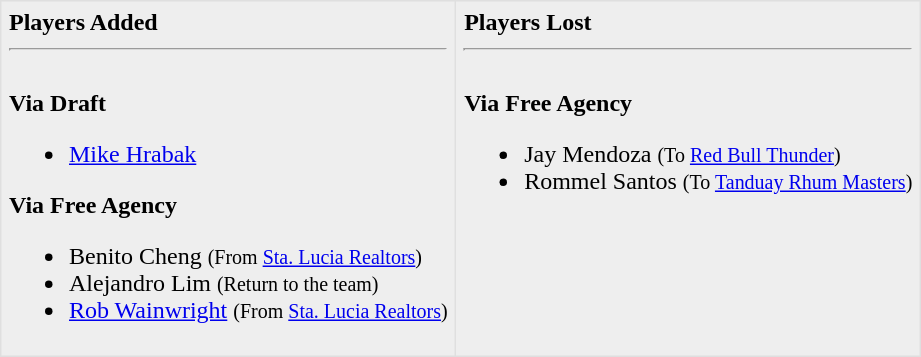<table border=1 style="border-collapse:collapse; background-color:#eeeeee" bordercolor="#DFDFDF" cellpadding="5">
<tr>
<td valign="top"><strong>Players Added</strong> <hr><br><strong>Via Draft</strong><ul><li><a href='#'>Mike Hrabak</a></li></ul><strong>Via Free Agency</strong><ul><li>Benito Cheng <small>(From <a href='#'>Sta. Lucia Realtors</a>)</small></li><li>Alejandro Lim <small>(Return to the team)</small></li><li><a href='#'>Rob Wainwright</a> <small>(From <a href='#'>Sta. Lucia Realtors</a>)</small></li></ul></td>
<td valign="top"><strong>Players Lost</strong> <hr><br><strong>Via Free Agency</strong><ul><li>Jay Mendoza <small>(To <a href='#'>Red Bull Thunder</a>)</small></li><li>Rommel Santos <small>(To <a href='#'>Tanduay Rhum Masters</a>)</small></li></ul></td>
</tr>
</table>
